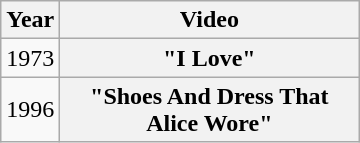<table class="wikitable plainrowheaders">
<tr>
<th>Year</th>
<th style="width:12em;">Video</th>
</tr>
<tr>
<td>1973</td>
<th scope="row">"I Love"</th>
</tr>
<tr>
<td>1996</td>
<th scope="row">"Shoes And Dress That Alice Wore"</th>
</tr>
</table>
